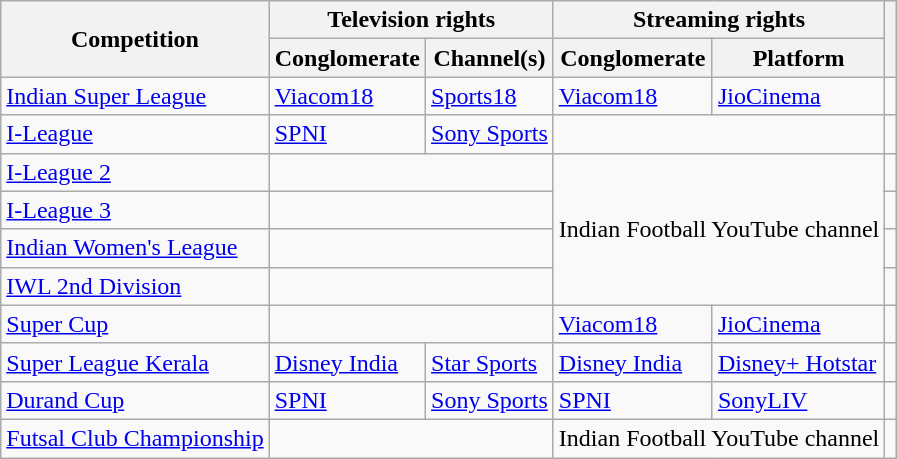<table class="wikitable">
<tr>
<th rowspan="2">Competition</th>
<th colspan="2">Television rights</th>
<th colspan="2">Streaming rights</th>
<th rowspan="2"></th>
</tr>
<tr>
<th>Conglomerate</th>
<th>Channel(s)</th>
<th>Conglomerate</th>
<th>Platform</th>
</tr>
<tr>
<td><a href='#'>Indian Super League</a></td>
<td><a href='#'>Viacom18</a></td>
<td><a href='#'>Sports18</a></td>
<td><a href='#'>Viacom18</a></td>
<td><a href='#'>JioCinema</a></td>
<td></td>
</tr>
<tr>
<td><a href='#'>I-League</a></td>
<td><a href='#'>SPNI</a></td>
<td><a href='#'>Sony Sports</a></td>
<td colspan="2"></td>
</tr>
<tr>
<td><a href='#'>I-League 2</a></td>
<td colspan="2"></td>
<td colspan="2" rowspan="4">Indian Football YouTube channel</td>
<td></td>
</tr>
<tr>
<td><a href='#'>I-League 3</a></td>
<td colspan="2"></td>
<td></td>
</tr>
<tr>
<td><a href='#'>Indian Women's League</a></td>
<td colspan="2"></td>
<td></td>
</tr>
<tr>
<td><a href='#'>IWL 2nd Division</a></td>
<td colspan="2"></td>
<td></td>
</tr>
<tr>
<td><a href='#'>Super Cup</a></td>
<td colspan="2"></td>
<td><a href='#'>Viacom18</a></td>
<td><a href='#'>JioCinema</a></td>
<td></td>
</tr>
<tr>
<td><a href='#'>Super League Kerala</a></td>
<td><a href='#'>Disney India</a></td>
<td><a href='#'>Star Sports</a></td>
<td><a href='#'>Disney India</a></td>
<td><a href='#'>Disney+ Hotstar</a></td>
<td></td>
</tr>
<tr>
<td><a href='#'>Durand Cup</a></td>
<td><a href='#'>SPNI</a></td>
<td><a href='#'>Sony Sports</a></td>
<td><a href='#'>SPNI</a></td>
<td><a href='#'>SonyLIV</a></td>
<td></td>
</tr>
<tr>
<td><a href='#'>Futsal Club Championship</a></td>
<td colspan="2"></td>
<td colspan="2">Indian Football YouTube channel</td>
<td></td>
</tr>
</table>
